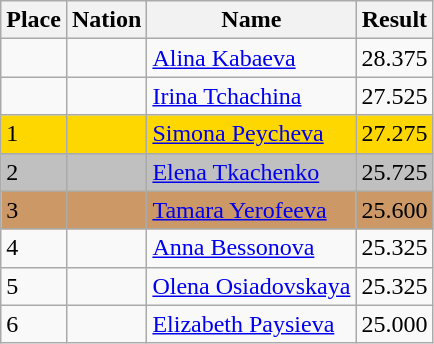<table class="wikitable">
<tr>
<th>Place</th>
<th>Nation</th>
<th>Name</th>
<th>Result</th>
</tr>
<tr>
<td></td>
<td></td>
<td><a href='#'>Alina Kabaeva</a></td>
<td>28.375</td>
</tr>
<tr>
<td></td>
<td></td>
<td><a href='#'>Irina Tchachina</a></td>
<td>27.525</td>
</tr>
<tr bgcolor=gold>
<td>1</td>
<td></td>
<td align=left><a href='#'>Simona Peycheva</a></td>
<td>27.275</td>
</tr>
<tr bgcolor=silver>
<td>2</td>
<td></td>
<td align=left><a href='#'>Elena Tkachenko</a></td>
<td>25.725</td>
</tr>
<tr bgcolor=cc9966>
<td>3</td>
<td></td>
<td align=left><a href='#'>Tamara Yerofeeva</a></td>
<td>25.600</td>
</tr>
<tr>
<td>4</td>
<td></td>
<td align=left><a href='#'>Anna Bessonova</a></td>
<td>25.325</td>
</tr>
<tr>
<td>5</td>
<td></td>
<td align=left><a href='#'>Olena Osiadovskaya</a></td>
<td>25.325</td>
</tr>
<tr>
<td>6</td>
<td></td>
<td align=left><a href='#'>Elizabeth Paysieva</a></td>
<td>25.000</td>
</tr>
</table>
